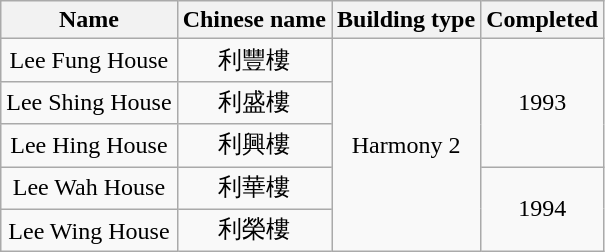<table class="wikitable" style="text-align: center">
<tr>
<th>Name</th>
<th>Chinese name</th>
<th>Building type</th>
<th>Completed</th>
</tr>
<tr>
<td>Lee Fung House</td>
<td>利豐樓</td>
<td rowspan="5">Harmony 2</td>
<td rowspan="3">1993</td>
</tr>
<tr>
<td>Lee Shing House</td>
<td>利盛樓</td>
</tr>
<tr>
<td>Lee Hing House</td>
<td>利興樓</td>
</tr>
<tr>
<td>Lee Wah House</td>
<td>利華樓</td>
<td rowspan="2">1994</td>
</tr>
<tr>
<td>Lee Wing House</td>
<td>利榮樓</td>
</tr>
</table>
